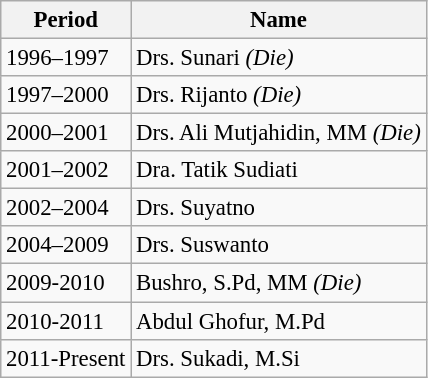<table class="wikitable sortable" style="font-size:95%;">
<tr>
<th>Period</th>
<th>Name</th>
</tr>
<tr>
<td>1996–1997</td>
<td>Drs. Sunari <em>(Die)</em></td>
</tr>
<tr>
<td>1997–2000</td>
<td>Drs. Rijanto <em>(Die)</em></td>
</tr>
<tr>
<td>2000–2001</td>
<td>Drs. Ali Mutjahidin, MM <em>(Die)</em></td>
</tr>
<tr>
<td>2001–2002</td>
<td>Dra. Tatik Sudiati</td>
</tr>
<tr>
<td>2002–2004</td>
<td>Drs. Suyatno</td>
</tr>
<tr>
<td>2004–2009</td>
<td>Drs. Suswanto</td>
</tr>
<tr>
<td>2009-2010</td>
<td>Bushro, S.Pd, MM <em>(Die)</em></td>
</tr>
<tr>
<td>2010-2011</td>
<td>Abdul Ghofur, M.Pd</td>
</tr>
<tr>
<td>2011-Present</td>
<td>Drs. Sukadi, M.Si</td>
</tr>
</table>
